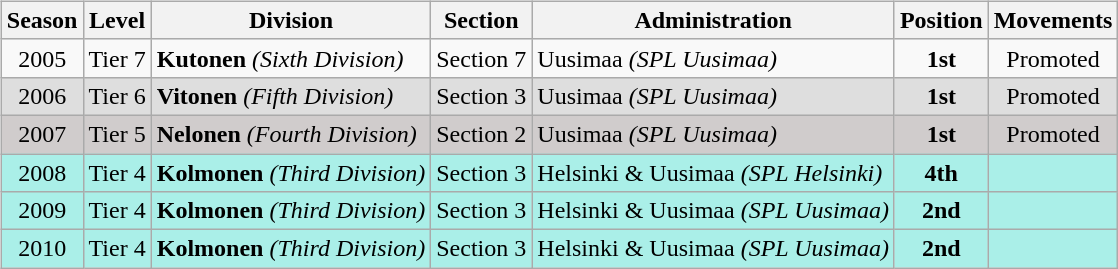<table>
<tr>
<td valign="top" width=0%><br><table class="wikitable">
<tr style="background:#f0f6fa;">
<th><strong>Season</strong></th>
<th><strong>Level</strong></th>
<th><strong>Division</strong></th>
<th><strong>Section</strong></th>
<th><strong>Administration</strong></th>
<th><strong>Position</strong></th>
<th><strong>Movements</strong></th>
</tr>
<tr>
<td style="text-align:center;">2005</td>
<td>Tier 7</td>
<td><strong>Kutonen</strong> <em>(Sixth Division)</em></td>
<td>Section 7</td>
<td>Uusimaa <em>(SPL Uusimaa)</em></td>
<td style="text-align:center;"><strong>1st</strong></td>
<td style="text-align:center;">Promoted</td>
</tr>
<tr>
<td style="background:#dedede; text-align:center;">2006</td>
<td style="background:#dedede;">Tier 6</td>
<td style="background:#dedede;"><strong>Vitonen</strong> <em>(Fifth Division)</em></td>
<td style="background:#dedede;">Section 3</td>
<td style="background:#dedede;">Uusimaa <em>(SPL Uusimaa)</em></td>
<td style="background:#dedede; text-align:center;"><strong>1st</strong></td>
<td style="background:#dedede; text-align:center;">Promoted</td>
</tr>
<tr>
<td style="background:#d0cccc; text-align:center;">2007</td>
<td style="background:#d0cccc;">Tier 5</td>
<td style="background:#d0cccc;"><strong>Nelonen</strong> <em>(Fourth Division)</em></td>
<td style="background:#d0cccc;">Section 2</td>
<td style="background:#d0cccc;">Uusimaa <em>(SPL Uusimaa)</em></td>
<td style="background:#d0cccc; text-align:center;"><strong>1st</strong></td>
<td style="background:#d0cccc; text-align:center;">Promoted</td>
</tr>
<tr>
<td style="background:#aaefe8; text-align:center;">2008</td>
<td style="background:#aaefe8;">Tier 4</td>
<td style="background:#aaefe8;"><strong>Kolmonen</strong> <em>(Third Division)</em></td>
<td style="background:#aaefe8;">Section 3</td>
<td style="background:#aaefe8;">Helsinki & Uusimaa <em>(SPL Helsinki)</em></td>
<td style="background:#aaefe8; text-align:center;"><strong>4th</strong></td>
<td style="background:#aaefe8;"></td>
</tr>
<tr>
<td style="background:#aaefe8; text-align:center;">2009</td>
<td style="background:#aaefe8;">Tier 4</td>
<td style="background:#aaefe8;"><strong>Kolmonen</strong> <em>(Third Division)</em></td>
<td style="background:#aaefe8;">Section 3</td>
<td style="background:#aaefe8;">Helsinki & Uusimaa <em>(SPL Uusimaa)</em></td>
<td style="background:#aaefe8; text-align:center;"><strong>2nd</strong></td>
<td style="background:#aaefe8;"></td>
</tr>
<tr>
<td style="background:#aaefe8; text-align:center;">2010</td>
<td style="background:#aaefe8;">Tier 4</td>
<td style="background:#aaefe8;"><strong>Kolmonen</strong> <em>(Third Division)</em></td>
<td style="background:#aaefe8;">Section 3</td>
<td style="background:#aaefe8;">Helsinki & Uusimaa <em>(SPL Uusimaa)</em></td>
<td style="background:#aaefe8; text-align:center;"><strong>2nd</strong></td>
<td style="background:#aaefe8;"></td>
</tr>
</table>
</td>
</tr>
</table>
